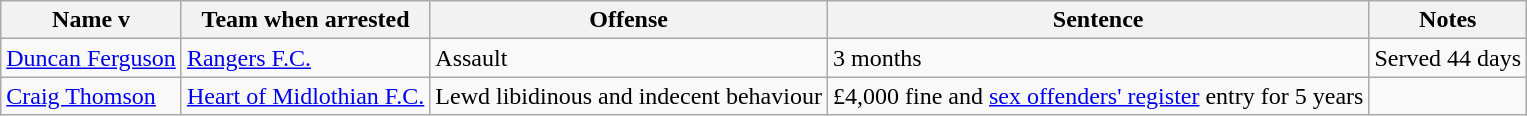<table class="wikitable">
<tr>
<th>Name v</th>
<th>Team when arrested</th>
<th>Offense</th>
<th>Sentence</th>
<th>Notes</th>
</tr>
<tr>
<td><a href='#'>Duncan Ferguson</a></td>
<td><a href='#'>Rangers F.C.</a></td>
<td>Assault</td>
<td>3 months</td>
<td>Served 44 days</td>
</tr>
<tr>
<td><a href='#'>Craig Thomson</a></td>
<td><a href='#'>Heart of Midlothian F.C.</a></td>
<td>Lewd libidinous and indecent behaviour</td>
<td>£4,000 fine and <a href='#'>sex offenders' register</a> entry for 5 years</td>
<td></td>
</tr>
</table>
